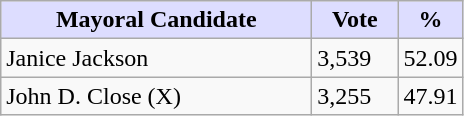<table class="wikitable">
<tr>
<th style="background:#ddf; width:200px;">Mayoral Candidate </th>
<th style="background:#ddf; width:50px;">Vote</th>
<th style="background:#ddf; width:30px;">%</th>
</tr>
<tr>
<td>Janice Jackson</td>
<td>3,539</td>
<td>52.09</td>
</tr>
<tr>
<td>John D. Close (X)</td>
<td>3,255</td>
<td>47.91</td>
</tr>
</table>
